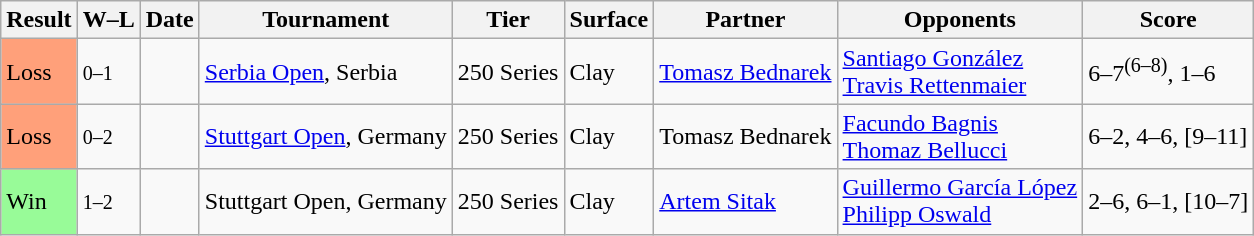<table class="sortable wikitable">
<tr>
<th>Result</th>
<th class="unsortable">W–L</th>
<th>Date</th>
<th>Tournament</th>
<th>Tier</th>
<th>Surface</th>
<th>Partner</th>
<th>Opponents</th>
<th class="unsortable">Score</th>
</tr>
<tr>
<td bgcolor=FFA07A>Loss</td>
<td><small>0–1</small></td>
<td><a href='#'></a></td>
<td><a href='#'>Serbia Open</a>, Serbia</td>
<td>250 Series</td>
<td>Clay</td>
<td> <a href='#'>Tomasz Bednarek</a></td>
<td> <a href='#'>Santiago González</a><br> <a href='#'>Travis Rettenmaier</a></td>
<td>6–7<sup>(6–8)</sup>, 1–6</td>
</tr>
<tr>
<td bgcolor=FFA07A>Loss</td>
<td><small>0–2</small></td>
<td><a href='#'></a></td>
<td><a href='#'>Stuttgart Open</a>, Germany</td>
<td>250 Series</td>
<td>Clay</td>
<td> Tomasz Bednarek</td>
<td> <a href='#'>Facundo Bagnis</a><br> <a href='#'>Thomaz Bellucci</a></td>
<td>6–2, 4–6, [9–11]</td>
</tr>
<tr>
<td bgcolor=98FB98>Win</td>
<td><small>1–2</small></td>
<td><a href='#'></a></td>
<td>Stuttgart Open, Germany</td>
<td>250 Series</td>
<td>Clay</td>
<td> <a href='#'>Artem Sitak</a></td>
<td> <a href='#'>Guillermo García López</a><br> <a href='#'>Philipp Oswald</a></td>
<td>2–6, 6–1, [10–7]</td>
</tr>
</table>
